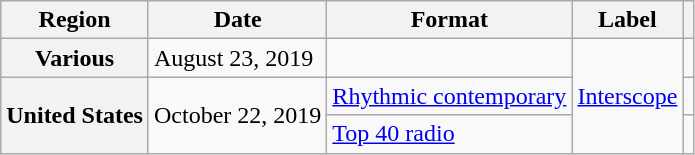<table class="wikitable plainrowheaders">
<tr>
<th scope="col">Region</th>
<th scope="col">Date</th>
<th scope="col">Format</th>
<th scope="col">Label</th>
<th scope="col"></th>
</tr>
<tr>
<th scope="row">Various</th>
<td>August 23, 2019</td>
<td></td>
<td rowspan="3"><a href='#'>Interscope</a></td>
<td></td>
</tr>
<tr>
<th scope="row" rowspan="2">United States</th>
<td rowspan="2">October 22, 2019</td>
<td><a href='#'>Rhythmic contemporary</a></td>
<td></td>
</tr>
<tr>
<td><a href='#'>Top 40 radio</a></td>
<td></td>
</tr>
</table>
